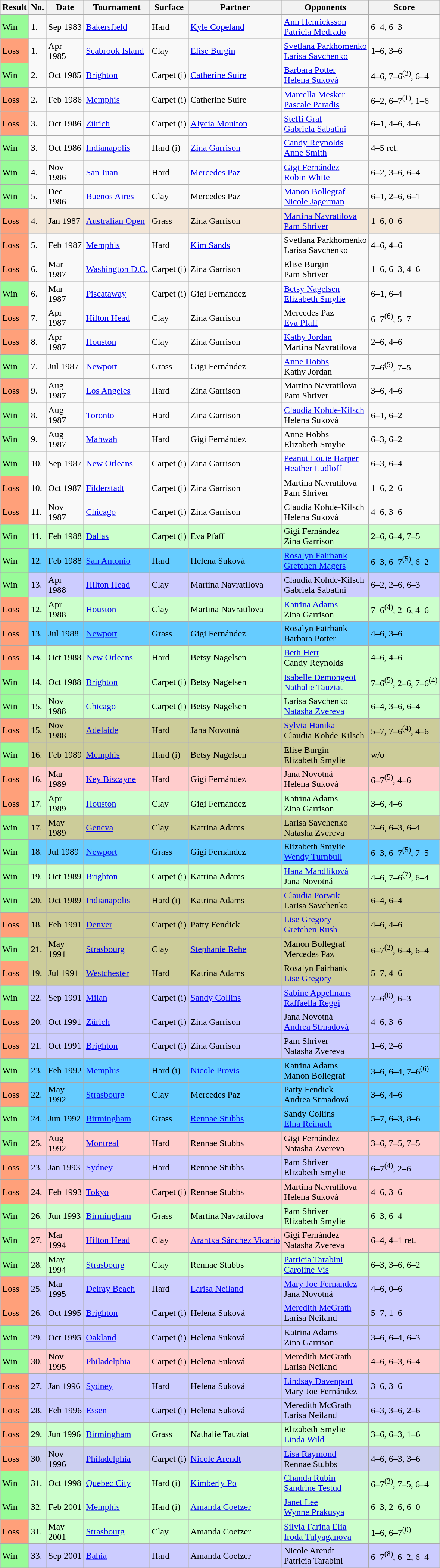<table class="sortable wikitable">
<tr>
<th style="width:40px">Result</th>
<th>No.</th>
<th style="width:60px">Date</th>
<th>Tournament</th>
<th>Surface</th>
<th>Partner</th>
<th>Opponents</th>
<th class="unsortable">Score</th>
</tr>
<tr>
<td style="background:#98fb98;">Win</td>
<td>1.</td>
<td>Sep 1983</td>
<td><a href='#'>Bakersfield</a></td>
<td>Hard</td>
<td> <a href='#'>Kyle Copeland</a></td>
<td> <a href='#'>Ann Henricksson</a> <br>  <a href='#'>Patricia Medrado</a></td>
<td>6–4, 6–3</td>
</tr>
<tr>
<td style="background:#ffa07a;">Loss</td>
<td>1.</td>
<td>Apr 1985</td>
<td><a href='#'>Seabrook Island</a></td>
<td>Clay</td>
<td> <a href='#'>Elise Burgin</a></td>
<td> <a href='#'>Svetlana Parkhomenko</a> <br>  <a href='#'>Larisa Savchenko</a></td>
<td>1–6, 3–6</td>
</tr>
<tr>
<td style="background:#98fb98;">Win</td>
<td>2.</td>
<td>Oct 1985</td>
<td><a href='#'>Brighton</a></td>
<td>Carpet (i)</td>
<td> <a href='#'>Catherine Suire</a></td>
<td> <a href='#'>Barbara Potter</a> <br>  <a href='#'>Helena Suková</a></td>
<td>4–6, 7–6<sup>(3)</sup>, 6–4</td>
</tr>
<tr>
<td style="background:#ffa07a;">Loss</td>
<td>2.</td>
<td>Feb 1986</td>
<td><a href='#'>Memphis</a></td>
<td>Carpet (i)</td>
<td> Catherine Suire</td>
<td> <a href='#'>Marcella Mesker</a> <br>  <a href='#'>Pascale Paradis</a></td>
<td>6–2, 6–7<sup>(1)</sup>, 1–6</td>
</tr>
<tr>
<td style="background:#ffa07a;">Loss</td>
<td>3.</td>
<td>Oct 1986</td>
<td><a href='#'>Zürich</a></td>
<td>Carpet (i)</td>
<td> <a href='#'>Alycia Moulton</a></td>
<td> <a href='#'>Steffi Graf</a> <br>  <a href='#'>Gabriela Sabatini</a></td>
<td>6–1, 4–6, 4–6</td>
</tr>
<tr>
<td style="background:#98fb98;">Win</td>
<td>3.</td>
<td>Oct 1986</td>
<td><a href='#'>Indianapolis</a></td>
<td>Hard (i)</td>
<td> <a href='#'>Zina Garrison</a></td>
<td> <a href='#'>Candy Reynolds</a> <br>  <a href='#'>Anne Smith</a></td>
<td>4–5 ret.</td>
</tr>
<tr>
<td style="background:#98fb98;">Win</td>
<td>4.</td>
<td>Nov 1986</td>
<td><a href='#'>San Juan</a></td>
<td>Hard</td>
<td> <a href='#'>Mercedes Paz</a></td>
<td> <a href='#'>Gigi Fernández</a> <br>  <a href='#'>Robin White</a></td>
<td>6–2, 3–6, 6–4</td>
</tr>
<tr>
<td style="background:#98fb98;">Win</td>
<td>5.</td>
<td>Dec 1986</td>
<td><a href='#'>Buenos Aires</a></td>
<td>Clay</td>
<td> Mercedes Paz</td>
<td> <a href='#'>Manon Bollegraf</a> <br>  <a href='#'>Nicole Jagerman</a></td>
<td>6–1, 2–6, 6–1</td>
</tr>
<tr style="background:#f3e6d7;">
<td style="background:#ffa07a;">Loss</td>
<td>4.</td>
<td>Jan 1987</td>
<td><a href='#'>Australian Open</a></td>
<td>Grass</td>
<td> Zina Garrison</td>
<td> <a href='#'>Martina Navratilova</a> <br>  <a href='#'>Pam Shriver</a></td>
<td>1–6, 0–6</td>
</tr>
<tr>
<td style="background:#ffa07a;">Loss</td>
<td>5.</td>
<td>Feb 1987</td>
<td><a href='#'>Memphis</a></td>
<td>Hard</td>
<td> <a href='#'>Kim Sands</a></td>
<td> Svetlana Parkhomenko <br>  Larisa Savchenko</td>
<td>4–6, 4–6</td>
</tr>
<tr>
<td style="background:#ffa07a;">Loss</td>
<td>6.</td>
<td>Mar 1987</td>
<td><a href='#'>Washington D.C.</a></td>
<td>Carpet (i)</td>
<td> Zina Garrison</td>
<td> Elise Burgin <br>  Pam Shriver</td>
<td>1–6, 6–3, 4–6</td>
</tr>
<tr>
<td style="background:#98fb98;">Win</td>
<td>6.</td>
<td>Mar 1987</td>
<td><a href='#'>Piscataway</a></td>
<td>Carpet (i)</td>
<td> Gigi Fernández</td>
<td> <a href='#'>Betsy Nagelsen</a> <br>  <a href='#'>Elizabeth Smylie</a></td>
<td>6–1, 6–4</td>
</tr>
<tr>
<td style="background:#ffa07a;">Loss</td>
<td>7.</td>
<td>Apr 1987</td>
<td><a href='#'>Hilton Head</a></td>
<td>Clay</td>
<td> Zina Garrison</td>
<td> Mercedes Paz <br>  <a href='#'>Eva Pfaff</a></td>
<td>6–7<sup>(6)</sup>, 5–7</td>
</tr>
<tr>
<td style="background:#ffa07a;">Loss</td>
<td>8.</td>
<td>Apr 1987</td>
<td><a href='#'>Houston</a></td>
<td>Clay</td>
<td> Zina Garrison</td>
<td> <a href='#'>Kathy Jordan</a> <br>  Martina Navratilova</td>
<td>2–6, 4–6</td>
</tr>
<tr>
<td style="background:#98fb98;">Win</td>
<td>7.</td>
<td>Jul 1987</td>
<td><a href='#'>Newport</a></td>
<td>Grass</td>
<td> Gigi Fernández</td>
<td> <a href='#'>Anne Hobbs</a> <br>  Kathy Jordan</td>
<td>7–6<sup>(5)</sup>, 7–5</td>
</tr>
<tr>
<td style="background:#ffa07a;">Loss</td>
<td>9.</td>
<td>Aug 1987</td>
<td><a href='#'>Los Angeles</a></td>
<td>Hard</td>
<td> Zina Garrison</td>
<td> Martina Navratilova <br>  Pam Shriver</td>
<td>3–6, 4–6</td>
</tr>
<tr>
<td style="background:#98fb98;">Win</td>
<td>8.</td>
<td>Aug 1987</td>
<td><a href='#'>Toronto</a></td>
<td>Hard</td>
<td> Zina Garrison</td>
<td> <a href='#'>Claudia Kohde-Kilsch</a> <br>  Helena Suková</td>
<td>6–1, 6–2</td>
</tr>
<tr>
<td style="background:#98fb98;">Win</td>
<td>9.</td>
<td>Aug 1987</td>
<td><a href='#'>Mahwah</a></td>
<td>Hard</td>
<td> Gigi Fernández</td>
<td> Anne Hobbs <br>  Elizabeth Smylie</td>
<td>6–3, 6–2</td>
</tr>
<tr>
<td style="background:#98fb98;">Win</td>
<td>10.</td>
<td>Sep 1987</td>
<td><a href='#'>New Orleans</a></td>
<td>Carpet (i)</td>
<td> Zina Garrison</td>
<td> <a href='#'>Peanut Louie Harper</a> <br>  <a href='#'>Heather Ludloff</a></td>
<td>6–3, 6–4</td>
</tr>
<tr>
<td style="background:#ffa07a;">Loss</td>
<td>10.</td>
<td>Oct 1987</td>
<td><a href='#'>Filderstadt</a></td>
<td>Carpet (i)</td>
<td> Zina Garrison</td>
<td> Martina Navratilova <br>  Pam Shriver</td>
<td>1–6, 2–6</td>
</tr>
<tr>
<td style="background:#ffa07a;">Loss</td>
<td>11.</td>
<td>Nov 1987</td>
<td><a href='#'>Chicago</a></td>
<td>Carpet (i)</td>
<td> Zina Garrison</td>
<td> Claudia Kohde-Kilsch <br>  Helena Suková</td>
<td>4–6, 3–6</td>
</tr>
<tr bgcolor="#CCFFCC">
<td style="background:#98fb98;">Win</td>
<td>11.</td>
<td>Feb 1988</td>
<td><a href='#'>Dallas</a></td>
<td>Carpet (i)</td>
<td> Eva Pfaff</td>
<td> Gigi Fernández <br>  Zina Garrison</td>
<td>2–6, 6–4, 7–5</td>
</tr>
<tr bgcolor="#66CCFF">
<td style="background:#98fb98;">Win</td>
<td>12.</td>
<td>Feb 1988</td>
<td><a href='#'>San Antonio</a></td>
<td>Hard</td>
<td> Helena Suková</td>
<td> <a href='#'>Rosalyn Fairbank</a> <br>  <a href='#'>Gretchen Magers</a></td>
<td>6–3, 6–7<sup>(5)</sup>, 6–2</td>
</tr>
<tr bgcolor="#CCCCFF">
<td style="background:#98fb98;">Win</td>
<td>13.</td>
<td>Apr 1988</td>
<td><a href='#'>Hilton Head</a></td>
<td>Clay</td>
<td> Martina Navratilova</td>
<td> Claudia Kohde-Kilsch <br>  Gabriela Sabatini</td>
<td>6–2, 2–6, 6–3</td>
</tr>
<tr bgcolor="#CCFFCC">
<td style="background:#ffa07a;">Loss</td>
<td>12.</td>
<td>Apr 1988</td>
<td><a href='#'>Houston</a></td>
<td>Clay</td>
<td> Martina Navratilova</td>
<td> <a href='#'>Katrina Adams</a> <br>  Zina Garrison</td>
<td>7–6<sup>(4)</sup>, 2–6, 4–6</td>
</tr>
<tr bgcolor="#66CCFF">
<td style="background:#ffa07a;">Loss</td>
<td>13.</td>
<td>Jul 1988</td>
<td><a href='#'>Newport</a></td>
<td>Grass</td>
<td> Gigi Fernández</td>
<td> Rosalyn Fairbank <br>  Barbara Potter</td>
<td>4–6, 3–6</td>
</tr>
<tr bgcolor="#CCFFCC">
<td style="background:#ffa07a;">Loss</td>
<td>14.</td>
<td>Oct 1988</td>
<td><a href='#'>New Orleans</a></td>
<td>Hard</td>
<td> Betsy Nagelsen</td>
<td> <a href='#'>Beth Herr</a> <br>  Candy Reynolds</td>
<td>4–6, 4–6</td>
</tr>
<tr bgcolor="#CCFFCC">
<td style="background:#98fb98;">Win</td>
<td>14.</td>
<td>Oct 1988</td>
<td><a href='#'>Brighton</a></td>
<td>Carpet (i)</td>
<td> Betsy Nagelsen</td>
<td> <a href='#'>Isabelle Demongeot</a> <br>  <a href='#'>Nathalie Tauziat</a></td>
<td>7–6<sup>(5)</sup>, 2–6, 7–6<sup>(4)</sup></td>
</tr>
<tr bgcolor="#CCFFCC">
<td style="background:#98fb98;">Win</td>
<td>15.</td>
<td>Nov 1988</td>
<td><a href='#'>Chicago</a></td>
<td>Carpet (i)</td>
<td> Betsy Nagelsen</td>
<td> Larisa Savchenko <br>  <a href='#'>Natasha Zvereva</a></td>
<td>6–4, 3–6, 6–4</td>
</tr>
<tr bgcolor="#CCCC99">
<td style="background:#ffa07a;">Loss</td>
<td>15.</td>
<td>Nov 1988</td>
<td><a href='#'>Adelaide</a></td>
<td>Hard</td>
<td> Jana Novotná</td>
<td> <a href='#'>Sylvia Hanika</a> <br>  Claudia Kohde-Kilsch</td>
<td>5–7, 7–6<sup>(4)</sup>, 4–6</td>
</tr>
<tr bgcolor="#CCCC99">
<td style="background:#98fb98;">Win</td>
<td>16.</td>
<td>Feb 1989</td>
<td><a href='#'>Memphis</a></td>
<td>Hard (i)</td>
<td> Betsy Nagelsen</td>
<td> Elise Burgin <br>  Elizabeth Smylie</td>
<td>w/o</td>
</tr>
<tr bgcolor="#FFCCCC">
<td style="background:#ffa07a;">Loss</td>
<td>16.</td>
<td>Mar 1989</td>
<td><a href='#'>Key Biscayne</a></td>
<td>Hard</td>
<td> Gigi Fernández</td>
<td> Jana Novotná <br>  Helena Suková</td>
<td>6–7<sup>(5)</sup>, 4–6</td>
</tr>
<tr bgcolor="#CCFFCC">
<td style="background:#ffa07a;">Loss</td>
<td>17.</td>
<td>Apr 1989</td>
<td><a href='#'>Houston</a></td>
<td>Clay</td>
<td> Gigi Fernández</td>
<td> Katrina Adams <br>  Zina Garrison</td>
<td>3–6, 4–6</td>
</tr>
<tr bgcolor="#CCCC99">
<td style="background:#98fb98;">Win</td>
<td>17.</td>
<td>May 1989</td>
<td><a href='#'>Geneva</a></td>
<td>Clay</td>
<td> Katrina Adams</td>
<td> Larisa Savchenko <br>  Natasha Zvereva</td>
<td>2–6, 6–3, 6–4</td>
</tr>
<tr bgcolor="#66CCFF">
<td style="background:#98fb98;">Win</td>
<td>18.</td>
<td>Jul 1989</td>
<td><a href='#'>Newport</a></td>
<td>Grass</td>
<td> Gigi Fernández</td>
<td> Elizabeth Smylie <br>  <a href='#'>Wendy Turnbull</a></td>
<td>6–3, 6–7<sup>(5)</sup>, 7–5</td>
</tr>
<tr bgcolor="#CCFFCC">
<td style="background:#98fb98;">Win</td>
<td>19.</td>
<td>Oct 1989</td>
<td><a href='#'>Brighton</a></td>
<td>Carpet (i)</td>
<td> Katrina Adams</td>
<td> <a href='#'>Hana Mandlíková</a> <br>  Jana Novotná</td>
<td>4–6, 7–6<sup>(7)</sup>, 6–4</td>
</tr>
<tr bgcolor="#CCCC99">
<td style="background:#98fb98;">Win</td>
<td>20.</td>
<td>Oct 1989</td>
<td><a href='#'>Indianapolis</a></td>
<td>Hard (i)</td>
<td> Katrina Adams</td>
<td> <a href='#'>Claudia Porwik</a> <br>  Larisa Savchenko</td>
<td>6–4, 6–4</td>
</tr>
<tr bgcolor="#CCCC99">
<td style="background:#ffa07a;">Loss</td>
<td>18.</td>
<td>Feb 1991</td>
<td><a href='#'>Denver</a></td>
<td>Carpet (i)</td>
<td> Patty Fendick</td>
<td> <a href='#'>Lise Gregory</a> <br>  <a href='#'>Gretchen Rush</a></td>
<td>4–6, 4–6</td>
</tr>
<tr bgcolor="#CCCC99">
<td style="background:#98fb98;">Win</td>
<td>21.</td>
<td>May 1991</td>
<td><a href='#'>Strasbourg</a></td>
<td>Clay</td>
<td> <a href='#'>Stephanie Rehe</a></td>
<td> Manon Bollegraf <br>  Mercedes Paz</td>
<td>6–7<sup>(2)</sup>, 6–4, 6–4</td>
</tr>
<tr bgcolor="#CCCC99">
<td style="background:#ffa07a;">Loss</td>
<td>19.</td>
<td>Jul 1991</td>
<td><a href='#'>Westchester</a></td>
<td>Hard</td>
<td> Katrina Adams</td>
<td> Rosalyn Fairbank <br>  <a href='#'>Lise Gregory</a></td>
<td>5–7, 4–6</td>
</tr>
<tr bgcolor="#CCCCFF">
<td style="background:#98fb98;">Win</td>
<td>22.</td>
<td>Sep 1991</td>
<td><a href='#'>Milan</a></td>
<td>Carpet (i)</td>
<td> <a href='#'>Sandy Collins</a></td>
<td> <a href='#'>Sabine Appelmans</a> <br>  <a href='#'>Raffaella Reggi</a></td>
<td>7–6<sup>(0)</sup>, 6–3</td>
</tr>
<tr bgcolor="#CCCCFF">
<td style="background:#ffa07a;">Loss</td>
<td>20.</td>
<td>Oct 1991</td>
<td><a href='#'>Zürich</a></td>
<td>Carpet (i)</td>
<td> Zina Garrison</td>
<td> Jana Novotná <br>  <a href='#'>Andrea Strnadová</a></td>
<td>4–6, 3–6</td>
</tr>
<tr bgcolor="#CCCCFF">
<td style="background:#ffa07a;">Loss</td>
<td>21.</td>
<td>Oct 1991</td>
<td><a href='#'>Brighton</a></td>
<td>Carpet (i)</td>
<td> Zina Garrison</td>
<td> Pam Shriver <br>  Natasha Zvereva</td>
<td>1–6, 2–6</td>
</tr>
<tr bgcolor="#66CCFF">
<td style="background:#98fb98;">Win</td>
<td>23.</td>
<td>Feb 1992</td>
<td><a href='#'>Memphis</a></td>
<td>Hard (i)</td>
<td> <a href='#'>Nicole Provis</a></td>
<td> Katrina Adams <br>  Manon Bollegraf</td>
<td>3–6, 6–4, 7–6<sup>(6)</sup></td>
</tr>
<tr bgcolor="#66CCFF">
<td style="background:#ffa07a;">Loss</td>
<td>22.</td>
<td>May 1992</td>
<td><a href='#'>Strasbourg</a></td>
<td>Clay</td>
<td> Mercedes Paz</td>
<td> Patty Fendick <br>  Andrea Strnadová</td>
<td>3–6, 4–6</td>
</tr>
<tr bgcolor="#66CCFF">
<td style="background:#98fb98;">Win</td>
<td>24.</td>
<td>Jun 1992</td>
<td><a href='#'>Birmingham</a></td>
<td>Grass</td>
<td> <a href='#'>Rennae Stubbs</a></td>
<td> Sandy Collins <br>  <a href='#'>Elna Reinach</a></td>
<td>5–7, 6–3, 8–6</td>
</tr>
<tr bgcolor="#FFCCCC">
<td style="background:#98fb98;">Win</td>
<td>25.</td>
<td>Aug 1992</td>
<td><a href='#'>Montreal</a></td>
<td>Hard</td>
<td> Rennae Stubbs</td>
<td> Gigi Fernández <br>  Natasha Zvereva</td>
<td>3–6, 7–5, 7–5</td>
</tr>
<tr bgcolor="#CCCCFF">
<td bgcolor=FFA07A>Loss</td>
<td>23.</td>
<td>Jan 1993</td>
<td><a href='#'>Sydney</a></td>
<td>Hard</td>
<td> Rennae Stubbs</td>
<td> Pam Shriver <br>  Elizabeth Smylie</td>
<td>6–7<sup>(4)</sup>, 2–6</td>
</tr>
<tr bgcolor="#FFCCCC">
<td bgcolor=FFA07A>Loss</td>
<td>24.</td>
<td>Feb 1993</td>
<td><a href='#'>Tokyo</a></td>
<td>Carpet (i)</td>
<td> Rennae Stubbs</td>
<td> Martina Navratilova <br>  Helena Suková</td>
<td>4–6, 3–6</td>
</tr>
<tr bgcolor="#CCFFCC">
<td style="background:#98fb98;">Win</td>
<td>26.</td>
<td>Jun 1993</td>
<td><a href='#'>Birmingham</a></td>
<td>Grass</td>
<td> Martina Navratilova</td>
<td> Pam Shriver <br>  Elizabeth Smylie</td>
<td>6–3, 6–4</td>
</tr>
<tr bgcolor="#FFCCCC">
<td style="background:#98fb98;">Win</td>
<td>27.</td>
<td>Mar 1994</td>
<td><a href='#'>Hilton Head</a></td>
<td>Clay</td>
<td> <a href='#'>Arantxa Sánchez Vicario</a></td>
<td> Gigi Fernández <br>  Natasha Zvereva</td>
<td>6–4, 4–1 ret.</td>
</tr>
<tr bgcolor="#CCFFCC">
<td style="background:#98fb98;">Win</td>
<td>28.</td>
<td>May 1994</td>
<td><a href='#'>Strasbourg</a></td>
<td>Clay</td>
<td> Rennae Stubbs</td>
<td> <a href='#'>Patricia Tarabini</a> <br>  <a href='#'>Caroline Vis</a></td>
<td>6–3, 3–6, 6–2</td>
</tr>
<tr bgcolor="#CCCCFF">
<td bgcolor=FFA07A>Loss</td>
<td>25.</td>
<td>Mar 1995</td>
<td><a href='#'>Delray Beach</a></td>
<td>Hard</td>
<td> <a href='#'>Larisa Neiland</a></td>
<td> <a href='#'>Mary Joe Fernández</a> <br>  Jana Novotná</td>
<td>4–6, 0–6</td>
</tr>
<tr bgcolor="#CCCCFF">
<td bgcolor="FFA07A">Loss</td>
<td>26.</td>
<td>Oct 1995</td>
<td><a href='#'>Brighton</a></td>
<td>Carpet (i)</td>
<td> Helena Suková</td>
<td> <a href='#'>Meredith McGrath</a> <br>  Larisa Neiland</td>
<td>5–7, 1–6</td>
</tr>
<tr bgcolor="#CCCCFF">
<td style="background:#98fb98;">Win</td>
<td>29.</td>
<td>Oct 1995</td>
<td><a href='#'>Oakland</a></td>
<td>Carpet (i)</td>
<td> Helena Suková</td>
<td> Katrina Adams <br>  Zina Garrison</td>
<td>3–6, 6–4, 6–3</td>
</tr>
<tr bgcolor="#FFCCCC">
<td style="background:#98fb98;">Win</td>
<td>30.</td>
<td>Nov 1995</td>
<td><a href='#'>Philadelphia</a></td>
<td>Carpet (i)</td>
<td> Helena Suková</td>
<td> Meredith McGrath <br>  Larisa Neiland</td>
<td>4–6, 6–3, 6–4</td>
</tr>
<tr bgcolor="#CCCCFF">
<td bgcolor="FFA07A">Loss</td>
<td>27.</td>
<td>Jan 1996</td>
<td><a href='#'>Sydney</a></td>
<td>Hard</td>
<td> Helena Suková</td>
<td> <a href='#'>Lindsay Davenport</a> <br>  Mary Joe Fernández</td>
<td>3–6, 3–6</td>
</tr>
<tr bgcolor="#CCCCFF">
<td bgcolor="FFA07A">Loss</td>
<td>28.</td>
<td>Feb 1996</td>
<td><a href='#'>Essen</a></td>
<td>Carpet (i)</td>
<td> Helena Suková</td>
<td> Meredith McGrath <br>  Larisa Neiland</td>
<td>6–3, 3–6, 2–6</td>
</tr>
<tr bgcolor="#CCFFCC">
<td bgcolor="FFA07A">Loss</td>
<td>29.</td>
<td>Jun 1996</td>
<td><a href='#'>Birmingham</a></td>
<td>Grass</td>
<td> Nathalie Tauziat</td>
<td> Elizabeth Smylie <br>  <a href='#'>Linda Wild</a></td>
<td>3–6, 6–3, 1–6</td>
</tr>
<tr bgcolor="#CCCCFFF">
<td bgcolor="FFA07A">Loss</td>
<td>30.</td>
<td>Nov 1996</td>
<td><a href='#'>Philadelphia</a></td>
<td>Carpet (i)</td>
<td> <a href='#'>Nicole Arendt</a></td>
<td> <a href='#'>Lisa Raymond</a> <br>  Rennae Stubbs</td>
<td>4–6, 6–3, 3–6</td>
</tr>
<tr bgcolor="#CCFFCC">
<td style="background:#98fb98;">Win</td>
<td>31.</td>
<td>Oct 1998</td>
<td><a href='#'>Quebec City</a></td>
<td>Hard (i)</td>
<td> <a href='#'>Kimberly Po</a></td>
<td> <a href='#'>Chanda Rubin</a> <br>  <a href='#'>Sandrine Testud</a></td>
<td>6–7<sup>(3)</sup>, 7–5, 6–4</td>
</tr>
<tr bgcolor="#CCFFCC">
<td style="background:#98fb98;">Win</td>
<td>32.</td>
<td>Feb 2001</td>
<td><a href='#'>Memphis</a></td>
<td>Hard (i)</td>
<td> <a href='#'>Amanda Coetzer</a></td>
<td> <a href='#'>Janet Lee</a> <br>  <a href='#'>Wynne Prakusya</a></td>
<td>6–3, 2–6, 6–0</td>
</tr>
<tr bgcolor="#CCFFCC">
<td bgcolor="FFA07A">Loss</td>
<td>31.</td>
<td>May 2001</td>
<td><a href='#'>Strasbourg</a></td>
<td>Clay</td>
<td> Amanda Coetzer</td>
<td> <a href='#'>Silvia Farina Elia</a> <br>  <a href='#'>Iroda Tulyaganova</a></td>
<td>1–6, 6–7<sup>(0)</sup></td>
</tr>
<tr bgcolor="#CCCCFF">
<td style="background:#98fb98;">Win</td>
<td>33.</td>
<td>Sep 2001</td>
<td><a href='#'>Bahia</a></td>
<td>Hard</td>
<td> Amanda Coetzer</td>
<td> Nicole Arendt <br>  Patricia Tarabini</td>
<td>6–7<sup>(8)</sup>, 6–2, 6–4</td>
</tr>
</table>
